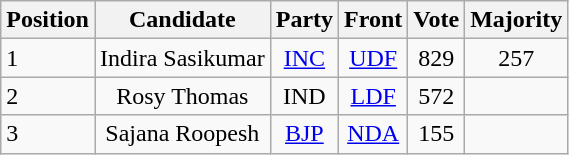<table class="wikitable">
<tr>
<th scope="col">Position</th>
<th scope="col">Candidate</th>
<th scope="col">Party</th>
<th scope="col">Front</th>
<th scope="col">Vote</th>
<th scope="col">Majority</th>
</tr>
<tr>
<td>1</td>
<td align="center">Indira Sasikumar</td>
<td align="center"><a href='#'>INC</a></td>
<td align="center"><a href='#'>UDF</a></td>
<td align="center">829</td>
<td align="center">257</td>
</tr>
<tr>
<td>2</td>
<td align="center">Rosy Thomas</td>
<td align="center">IND</td>
<td align="center"><a href='#'>LDF</a></td>
<td align="center">572</td>
<td align="center"></td>
</tr>
<tr>
<td>3</td>
<td align="center">Sajana Roopesh</td>
<td align="center"><a href='#'>BJP</a></td>
<td align="center"><a href='#'>NDA</a></td>
<td align="center">155</td>
<td align="center"></td>
</tr>
</table>
